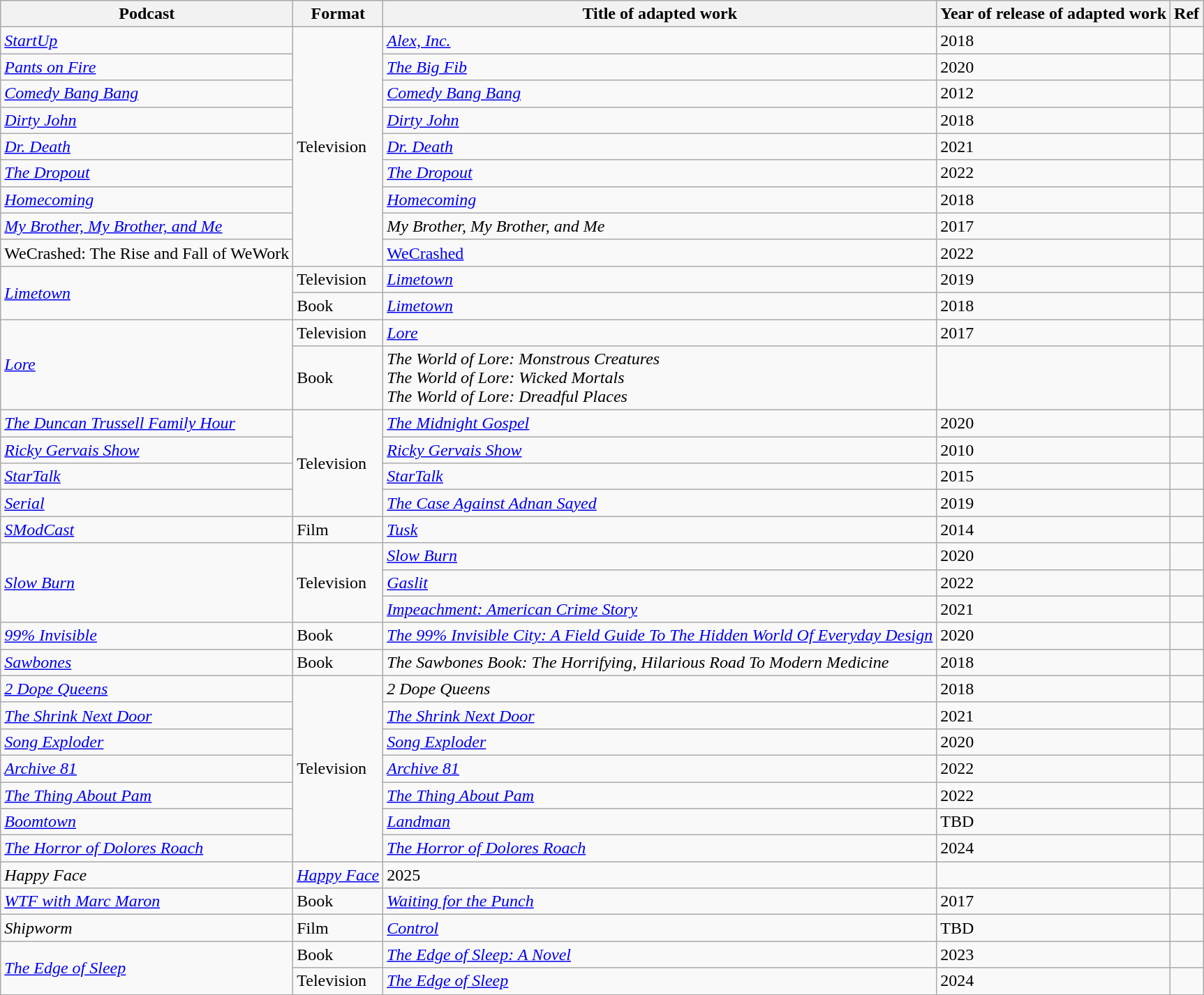<table class="wikitable sortable">
<tr>
<th>Podcast</th>
<th>Format</th>
<th>Title of adapted work</th>
<th>Year of release of adapted work</th>
<th>Ref</th>
</tr>
<tr>
<td><a href='#'><em>StartUp</em></a></td>
<td rowspan="9">Television</td>
<td><em><a href='#'>Alex, Inc.</a></em></td>
<td>2018</td>
<td></td>
</tr>
<tr>
<td><a href='#'><em>Pants on Fire</em></a></td>
<td><em><a href='#'>The Big Fib</a></em></td>
<td>2020</td>
<td></td>
</tr>
<tr>
<td><a href='#'><em>Comedy Bang Bang</em></a></td>
<td><a href='#'><em>Comedy Bang Bang</em></a></td>
<td>2012</td>
<td></td>
</tr>
<tr>
<td><em><a href='#'>Dirty John</a></em></td>
<td><a href='#'><em>Dirty John</em></a></td>
<td>2018</td>
<td></td>
</tr>
<tr>
<td><a href='#'><em>Dr. Death</em></a></td>
<td><a href='#'><em>Dr. Death</em></a></td>
<td>2021</td>
<td></td>
</tr>
<tr>
<td><em><a href='#'>The Dropout</a></em></td>
<td><em><a href='#'>The Dropout</a></em></td>
<td>2022</td>
<td></td>
</tr>
<tr>
<td><a href='#'><em>Homecoming</em></a></td>
<td><a href='#'><em>Homecoming</em></a></td>
<td>2018</td>
<td></td>
</tr>
<tr>
<td><a href='#'><em>My Brother, My Brother, and Me</em></a></td>
<td><em>My Brother, My Brother, and Me</em></td>
<td>2017</td>
<td></td>
</tr>
<tr>
<td>WeCrashed: The Rise and Fall of WeWork</td>
<td><a href='#'>WeCrashed</a></td>
<td>2022</td>
<td></td>
</tr>
<tr>
<td rowspan="2"><em><a href='#'>Limetown</a></em></td>
<td>Television</td>
<td><a href='#'><em>Limetown</em></a></td>
<td>2019</td>
<td></td>
</tr>
<tr>
<td>Book</td>
<td><em><a href='#'>Limetown</a></em></td>
<td>2018</td>
<td></td>
</tr>
<tr>
<td rowspan="2"><a href='#'><em>Lore</em></a></td>
<td>Television</td>
<td><a href='#'><em>Lore</em></a></td>
<td>2017</td>
<td></td>
</tr>
<tr>
<td>Book</td>
<td><em>The World of Lore: Monstrous Creatures <br>The World of Lore: Wicked Mortals <br>The World of Lore: Dreadful Places</em></td>
<td></td>
</tr>
<tr>
<td><em><a href='#'>The Duncan Trussell Family Hour</a></em></td>
<td rowspan="4">Television</td>
<td><em><a href='#'>The Midnight Gospel</a></em></td>
<td>2020</td>
<td></td>
</tr>
<tr>
<td><a href='#'><em>Ricky Gervais Show</em></a></td>
<td><a href='#'><em>Ricky Gervais Show</em></a></td>
<td>2010</td>
<td></td>
</tr>
<tr>
<td><a href='#'><em>StarTalk</em></a></td>
<td><a href='#'><em>StarTalk</em></a></td>
<td>2015</td>
<td></td>
</tr>
<tr>
<td><a href='#'><em>Serial</em></a></td>
<td><a href='#'><em>The Case Against Adnan Sayed</em></a></td>
<td>2019</td>
<td></td>
</tr>
<tr>
<td><a href='#'><em>SModCast</em></a></td>
<td>Film</td>
<td><a href='#'><em>Tusk</em></a></td>
<td>2014</td>
<td></td>
</tr>
<tr>
<td rowspan="3"><a href='#'><em>Slow Burn</em></a></td>
<td rowspan="3">Television</td>
<td><em><a href='#'>Slow Burn</a></em></td>
<td>2020</td>
<td></td>
</tr>
<tr>
<td><em><a href='#'>Gaslit</a></em></td>
<td>2022</td>
<td></td>
</tr>
<tr>
<td><em><a href='#'>Impeachment: American Crime Story</a></em></td>
<td>2021</td>
<td></td>
</tr>
<tr>
<td><em><a href='#'>99% Invisible</a></em></td>
<td>Book</td>
<td><em><a href='#'>The 99% Invisible City: A Field Guide To The Hidden World Of Everyday Design</a></em></td>
<td>2020</td>
<td></td>
</tr>
<tr>
<td><em><a href='#'>Sawbones</a></em></td>
<td>Book</td>
<td><em>The Sawbones Book: The Horrifying, Hilarious Road To Modern Medicine</em></td>
<td>2018</td>
<td></td>
</tr>
<tr>
<td><em><a href='#'>2 Dope Queens</a></em></td>
<td rowspan="7">Television</td>
<td><em>2 Dope Queens</em></td>
<td>2018</td>
<td></td>
</tr>
<tr>
<td><em><a href='#'>The Shrink Next Door</a></em></td>
<td><em><a href='#'>The Shrink Next Door</a></em></td>
<td>2021</td>
<td></td>
</tr>
<tr>
<td><em><a href='#'>Song Exploder</a></em></td>
<td><em><a href='#'>Song Exploder</a></em></td>
<td>2020</td>
<td></td>
</tr>
<tr>
<td><em><a href='#'>Archive 81</a></em></td>
<td><em><a href='#'>Archive 81</a></em></td>
<td>2022</td>
<td></td>
</tr>
<tr>
<td><em><a href='#'>The Thing About Pam</a></em></td>
<td><em><a href='#'>The Thing About Pam</a></em></td>
<td>2022</td>
<td></td>
</tr>
<tr>
<td><a href='#'><em>Boomtown</em></a></td>
<td><em><a href='#'>Landman</a></em></td>
<td>TBD</td>
<td></td>
</tr>
<tr>
<td><a href='#'><em>The Horror of Dolores Roach</em></a></td>
<td><em><a href='#'>The Horror of Dolores Roach</a></em></td>
<td>2024</td>
<td></td>
</tr>
<tr>
<td><em>Happy Face</em></td>
<td><em><a href='#'>Happy Face</a></em></td>
<td>2025</td>
<td></td>
</tr>
<tr>
<td><em><a href='#'>WTF with Marc Maron</a></em></td>
<td>Book</td>
<td><em><a href='#'>Waiting for the Punch</a></em></td>
<td>2017</td>
<td></td>
</tr>
<tr>
<td><em>Shipworm</em></td>
<td>Film</td>
<td><em><a href='#'>Control</a></em></td>
<td>TBD</td>
<td></td>
</tr>
<tr>
<td rowspan="2"><a href='#'><em>The Edge of Sleep</em></a></td>
<td>Book</td>
<td><a href='#'><em>The Edge of Sleep: A Novel</em></a></td>
<td>2023</td>
<td></td>
</tr>
<tr>
<td>Television</td>
<td><a href='#'><em>The Edge of Sleep</em></a></td>
<td>2024</td>
<td></td>
</tr>
</table>
